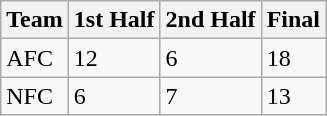<table class="wikitable">
<tr>
<th>Team</th>
<th>1st Half</th>
<th>2nd Half</th>
<th>Final</th>
</tr>
<tr>
<td>AFC</td>
<td>12</td>
<td>6</td>
<td>18</td>
</tr>
<tr>
<td>NFC</td>
<td>6</td>
<td>7</td>
<td>13</td>
</tr>
</table>
